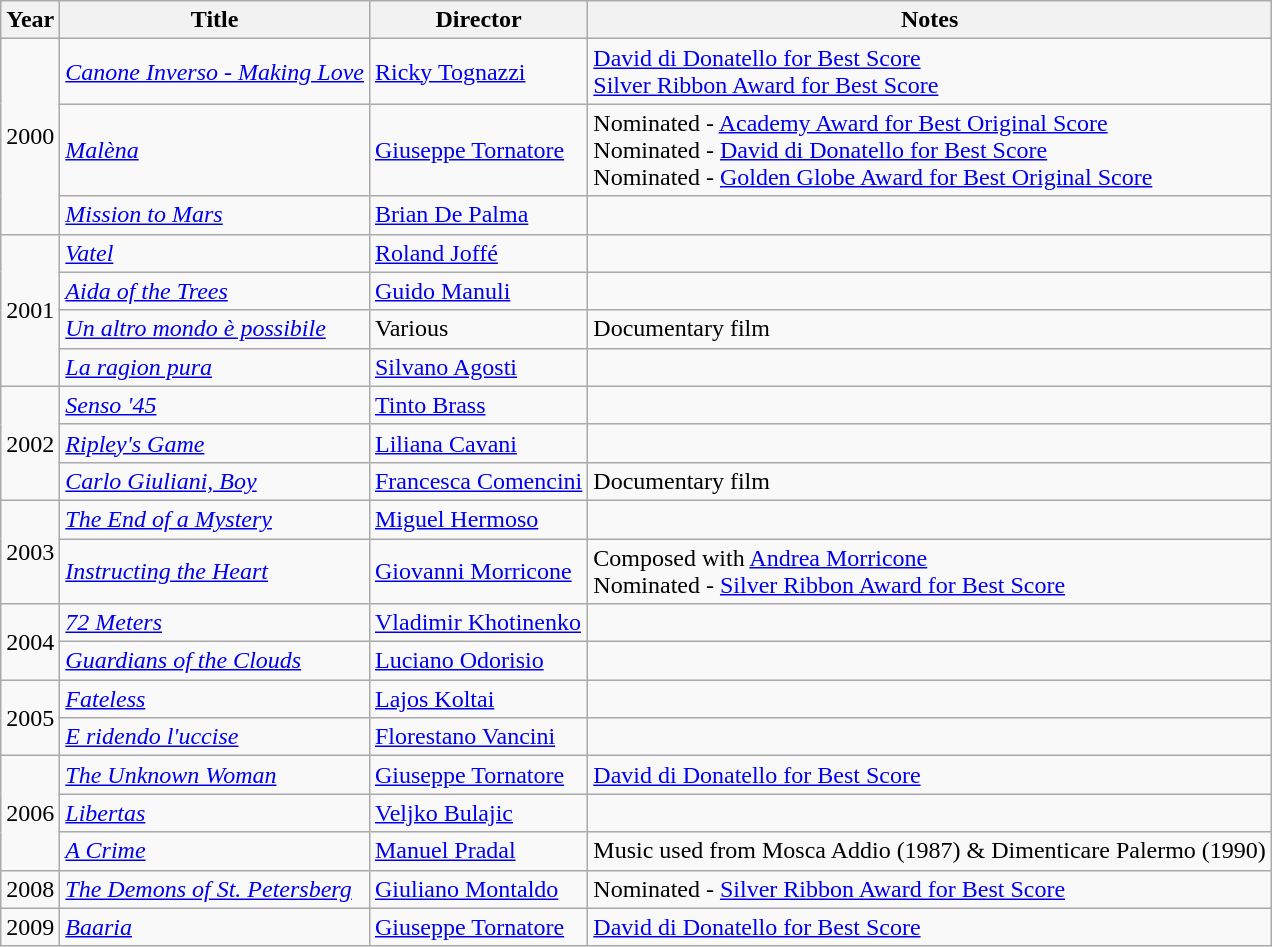<table class="wikitable sortable">
<tr>
<th>Year</th>
<th>Title</th>
<th>Director</th>
<th>Notes</th>
</tr>
<tr>
<td rowspan="3">2000</td>
<td><em><a href='#'>Canone Inverso - Making Love</a></em></td>
<td><a href='#'>Ricky Tognazzi</a></td>
<td><a href='#'>David di Donatello for Best Score</a><br><a href='#'>Silver Ribbon Award for Best Score</a></td>
</tr>
<tr>
<td><em><a href='#'>Malèna</a></em></td>
<td><a href='#'>Giuseppe Tornatore</a></td>
<td>Nominated - <a href='#'>Academy Award for Best Original Score</a><br>Nominated - <a href='#'>David di Donatello for Best Score</a><br>Nominated - <a href='#'>Golden Globe Award for Best Original Score</a></td>
</tr>
<tr>
<td><em><a href='#'>Mission to Mars</a></em></td>
<td><a href='#'>Brian De Palma</a></td>
<td></td>
</tr>
<tr>
<td rowspan="4">2001</td>
<td><em><a href='#'>Vatel</a></em></td>
<td><a href='#'>Roland Joffé</a></td>
<td></td>
</tr>
<tr>
<td><em><a href='#'>Aida of the Trees</a></em></td>
<td><a href='#'>Guido Manuli</a></td>
<td></td>
</tr>
<tr>
<td><em><a href='#'>Un altro mondo è possibile</a></em></td>
<td>Various</td>
<td>Documentary film</td>
</tr>
<tr>
<td><em><a href='#'>La ragion pura</a></em></td>
<td><a href='#'>Silvano Agosti</a></td>
<td></td>
</tr>
<tr>
<td rowspan="3">2002</td>
<td><em><a href='#'>Senso '45</a></em></td>
<td><a href='#'>Tinto Brass</a></td>
<td></td>
</tr>
<tr>
<td><em><a href='#'>Ripley's Game</a></em></td>
<td><a href='#'>Liliana Cavani</a></td>
<td></td>
</tr>
<tr>
<td><em><a href='#'>Carlo Giuliani, Boy</a></em></td>
<td><a href='#'>Francesca Comencini</a></td>
<td>Documentary film</td>
</tr>
<tr>
<td rowspan="2">2003</td>
<td><em><a href='#'>The End of a Mystery</a></em></td>
<td><a href='#'>Miguel Hermoso</a></td>
<td></td>
</tr>
<tr>
<td><em><a href='#'>Instructing the Heart</a></em></td>
<td><a href='#'>Giovanni Morricone</a></td>
<td>Composed with <a href='#'>Andrea Morricone</a><br>Nominated - <a href='#'>Silver Ribbon Award for Best Score</a></td>
</tr>
<tr>
<td rowspan="2">2004</td>
<td><em><a href='#'>72 Meters</a></em></td>
<td><a href='#'>Vladimir Khotinenko</a></td>
<td></td>
</tr>
<tr>
<td><em><a href='#'>Guardians of the Clouds</a></em></td>
<td><a href='#'>Luciano Odorisio</a></td>
<td></td>
</tr>
<tr>
<td rowspan="2">2005</td>
<td><a href='#'><em>Fateless</em></a></td>
<td><a href='#'>Lajos Koltai</a></td>
<td></td>
</tr>
<tr>
<td><em><a href='#'>E ridendo l'uccise</a></em></td>
<td><a href='#'>Florestano Vancini</a></td>
<td></td>
</tr>
<tr>
<td rowspan="3">2006</td>
<td><em><a href='#'>The Unknown Woman</a></em></td>
<td><a href='#'>Giuseppe Tornatore</a></td>
<td><a href='#'>David di Donatello for Best Score</a></td>
</tr>
<tr>
<td><a href='#'><em>Libertas</em></a></td>
<td><a href='#'>Veljko Bulajic</a></td>
<td></td>
</tr>
<tr>
<td><em><a href='#'>A Crime</a></em></td>
<td><a href='#'>Manuel Pradal</a></td>
<td>Music used from Mosca Addio (1987) & Dimenticare Palermo (1990)</td>
</tr>
<tr>
<td>2008</td>
<td><em><a href='#'>The Demons of St. Petersberg</a></em></td>
<td><a href='#'>Giuliano Montaldo</a></td>
<td>Nominated - <a href='#'>Silver Ribbon Award for Best Score</a></td>
</tr>
<tr>
<td rowspan="1">2009</td>
<td><em><a href='#'>Baaria</a></em></td>
<td><a href='#'>Giuseppe Tornatore</a></td>
<td><a href='#'>David di Donatello for Best Score</a></td>
</tr>
</table>
